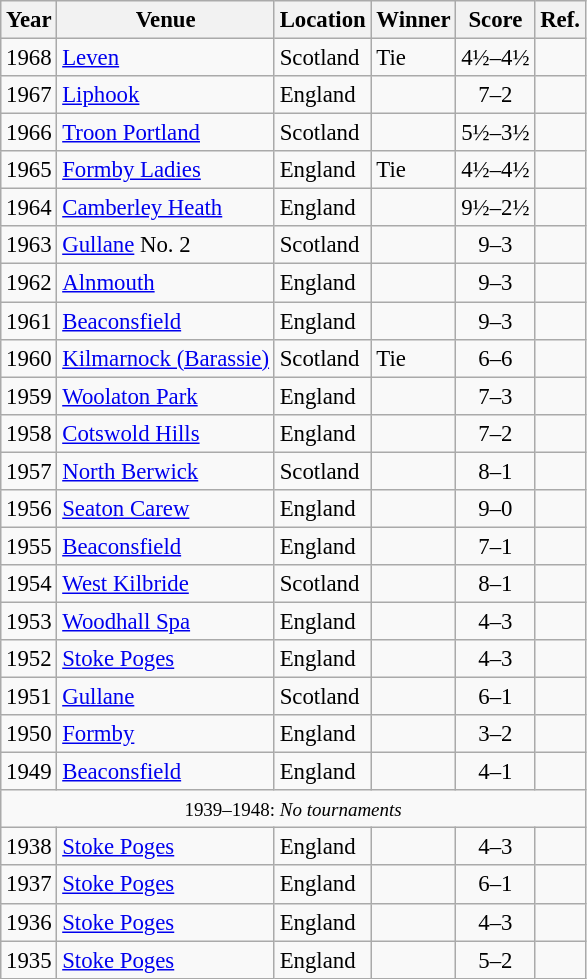<table class="wikitable sortable" style="font-size:95%;">
<tr>
<th>Year</th>
<th>Venue</th>
<th>Location</th>
<th>Winner</th>
<th>Score</th>
<th>Ref.</th>
</tr>
<tr>
<td align=center>1968</td>
<td><a href='#'>Leven</a></td>
<td>Scotland</td>
<td>Tie</td>
<td align=center>4½–4½</td>
<td></td>
</tr>
<tr>
<td align=center>1967</td>
<td><a href='#'>Liphook</a></td>
<td>England</td>
<td></td>
<td align=center>7–2</td>
<td></td>
</tr>
<tr>
<td align=center>1966</td>
<td><a href='#'>Troon Portland</a></td>
<td>Scotland</td>
<td></td>
<td align=center>5½–3½</td>
<td></td>
</tr>
<tr>
<td align=center>1965</td>
<td><a href='#'>Formby Ladies</a></td>
<td>England</td>
<td>Tie</td>
<td align=center>4½–4½</td>
<td></td>
</tr>
<tr>
<td align=center>1964</td>
<td><a href='#'>Camberley Heath</a></td>
<td>England</td>
<td></td>
<td align=center>9½–2½</td>
<td></td>
</tr>
<tr>
<td align=center>1963</td>
<td><a href='#'>Gullane</a> No. 2</td>
<td>Scotland</td>
<td></td>
<td align=center>9–3</td>
<td></td>
</tr>
<tr>
<td align=center>1962</td>
<td><a href='#'>Alnmouth</a></td>
<td>England</td>
<td></td>
<td align=center>9–3</td>
<td></td>
</tr>
<tr>
<td align=center>1961</td>
<td><a href='#'>Beaconsfield</a></td>
<td>England</td>
<td></td>
<td align=center>9–3</td>
<td></td>
</tr>
<tr>
<td align=center>1960</td>
<td><a href='#'>Kilmarnock (Barassie)</a></td>
<td>Scotland</td>
<td>Tie</td>
<td align=center>6–6</td>
<td></td>
</tr>
<tr>
<td align=center>1959</td>
<td><a href='#'>Woolaton Park</a></td>
<td>England</td>
<td></td>
<td align=center>7–3</td>
<td></td>
</tr>
<tr>
<td align=center>1958</td>
<td><a href='#'>Cotswold Hills</a></td>
<td>England</td>
<td></td>
<td align=center>7–2</td>
<td></td>
</tr>
<tr>
<td align=center>1957</td>
<td><a href='#'>North Berwick</a></td>
<td>Scotland</td>
<td></td>
<td align=center>8–1</td>
<td></td>
</tr>
<tr>
<td align=center>1956</td>
<td><a href='#'>Seaton Carew</a></td>
<td>England</td>
<td></td>
<td align=center>9–0</td>
<td></td>
</tr>
<tr>
<td align=center>1955</td>
<td><a href='#'>Beaconsfield</a></td>
<td>England</td>
<td></td>
<td align=center>7–1</td>
<td></td>
</tr>
<tr>
<td align=center>1954</td>
<td><a href='#'>West Kilbride</a></td>
<td>Scotland</td>
<td></td>
<td align=center>8–1</td>
<td></td>
</tr>
<tr>
<td align=center>1953</td>
<td><a href='#'>Woodhall Spa</a></td>
<td>England</td>
<td></td>
<td align=center>4–3</td>
<td></td>
</tr>
<tr>
<td align=center>1952</td>
<td><a href='#'>Stoke Poges</a></td>
<td>England</td>
<td></td>
<td align=center>4–3</td>
<td></td>
</tr>
<tr>
<td align=center>1951</td>
<td><a href='#'>Gullane</a></td>
<td>Scotland</td>
<td></td>
<td align=center>6–1</td>
<td></td>
</tr>
<tr>
<td align=center>1950</td>
<td><a href='#'>Formby</a></td>
<td>England</td>
<td></td>
<td align=center>3–2</td>
<td></td>
</tr>
<tr>
<td align=center>1949</td>
<td><a href='#'>Beaconsfield</a></td>
<td>England</td>
<td></td>
<td align=center>4–1</td>
<td></td>
</tr>
<tr>
<td align=center colspan=6><small>1939–1948: <em>No tournaments</em></small></td>
</tr>
<tr>
<td align=center>1938</td>
<td><a href='#'>Stoke Poges</a></td>
<td>England</td>
<td></td>
<td align=center>4–3</td>
<td></td>
</tr>
<tr>
<td align=center>1937</td>
<td><a href='#'>Stoke Poges</a></td>
<td>England</td>
<td></td>
<td align=center>6–1</td>
<td></td>
</tr>
<tr>
<td align=center>1936</td>
<td><a href='#'>Stoke Poges</a></td>
<td>England</td>
<td></td>
<td align=center>4–3</td>
<td></td>
</tr>
<tr>
<td align=center>1935</td>
<td><a href='#'>Stoke Poges</a></td>
<td>England</td>
<td></td>
<td align=center>5–2</td>
<td></td>
</tr>
</table>
